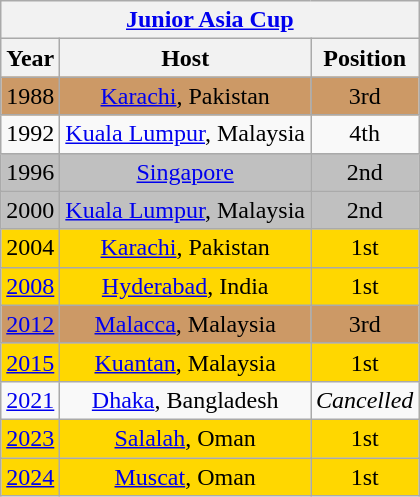<table class="wikitable" style="text-align: center;">
<tr>
<th colspan=3><a href='#'>Junior Asia Cup</a></th>
</tr>
<tr>
<th>Year</th>
<th>Host</th>
<th>Position</th>
</tr>
<tr bgcolor=cc9966>
<td>1988</td>
<td> <a href='#'>Karachi</a>, Pakistan</td>
<td>3rd</td>
</tr>
<tr>
<td>1992</td>
<td> <a href='#'>Kuala Lumpur</a>, Malaysia</td>
<td>4th</td>
</tr>
<tr bgcolor=silver>
<td>1996</td>
<td> <a href='#'>Singapore</a></td>
<td>2nd</td>
</tr>
<tr bgcolor=silver>
<td>2000</td>
<td> <a href='#'>Kuala Lumpur</a>, Malaysia</td>
<td>2nd</td>
</tr>
<tr bgcolor=gold>
<td>2004</td>
<td> <a href='#'>Karachi</a>, Pakistan</td>
<td>1st</td>
</tr>
<tr bgcolor=gold>
<td><a href='#'>2008</a></td>
<td> <a href='#'>Hyderabad</a>, India</td>
<td>1st</td>
</tr>
<tr bgcolor=cc9966>
<td><a href='#'>2012</a></td>
<td> <a href='#'>Malacca</a>, Malaysia</td>
<td>3rd</td>
</tr>
<tr bgcolor=gold>
<td><a href='#'>2015</a></td>
<td> <a href='#'>Kuantan</a>, Malaysia</td>
<td>1st</td>
</tr>
<tr>
<td><a href='#'>2021</a></td>
<td> <a href='#'>Dhaka</a>, Bangladesh</td>
<td><em>Cancelled</em></td>
</tr>
<tr bgcolor=gold>
<td><a href='#'>2023</a></td>
<td> <a href='#'>Salalah</a>, Oman</td>
<td>1st</td>
</tr>
<tr bgcolor=gold>
<td><a href='#'>2024</a></td>
<td> <a href='#'>Muscat</a>, Oman</td>
<td>1st</td>
</tr>
</table>
